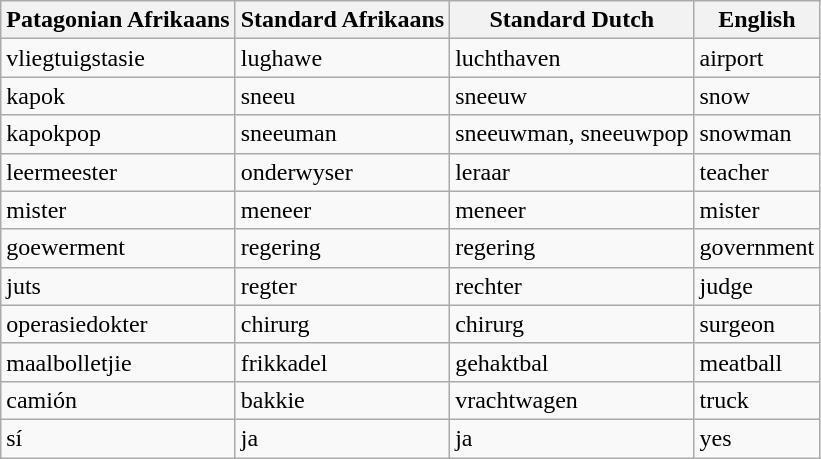<table class="wikitable">
<tr>
<th>Patagonian Afrikaans</th>
<th>Standard Afrikaans</th>
<th>Standard Dutch</th>
<th>English</th>
</tr>
<tr>
<td>vliegtuigstasie</td>
<td>lughawe</td>
<td>luchthaven</td>
<td>airport</td>
</tr>
<tr>
<td>kapok</td>
<td>sneeu</td>
<td>sneeuw</td>
<td>snow</td>
</tr>
<tr>
<td>kapokpop</td>
<td>sneeuman</td>
<td>sneeuwman, sneeuwpop</td>
<td>snowman</td>
</tr>
<tr>
<td>leermeester</td>
<td>onderwyser</td>
<td>leraar</td>
<td>teacher</td>
</tr>
<tr>
<td>mister</td>
<td>meneer</td>
<td>meneer</td>
<td>mister</td>
</tr>
<tr>
<td>goewerment</td>
<td>regering</td>
<td>regering</td>
<td>government</td>
</tr>
<tr>
<td>juts</td>
<td>regter</td>
<td>rechter</td>
<td>judge</td>
</tr>
<tr>
<td>operasiedokter</td>
<td>chirurg</td>
<td>chirurg</td>
<td>surgeon</td>
</tr>
<tr>
<td>maalbolletjie</td>
<td>frikkadel</td>
<td>gehaktbal</td>
<td>meatball</td>
</tr>
<tr>
<td>camión</td>
<td>bakkie</td>
<td>vrachtwagen</td>
<td>truck</td>
</tr>
<tr>
<td>sí</td>
<td>ja</td>
<td>ja</td>
<td>yes</td>
</tr>
</table>
